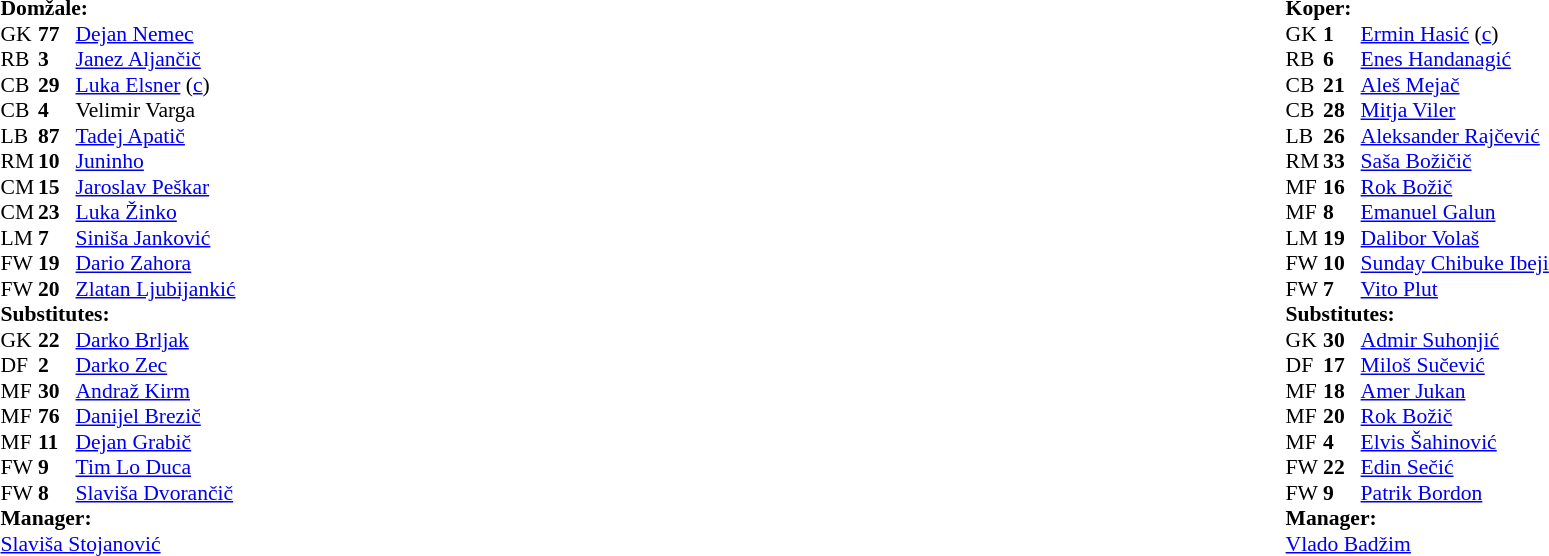<table width="100%">
<tr>
<td valign="top" width="50%"><br><table style="font-size: 90%" cellspacing="0" cellpadding="0">
<tr>
<td colspan="4"><strong>Domžale:</strong></td>
</tr>
<tr>
<th width="25"></th>
<th width="25"></th>
</tr>
<tr>
<td>GK</td>
<td><strong>77</strong></td>
<td> <a href='#'>Dejan Nemec</a></td>
</tr>
<tr>
<td>RB</td>
<td><strong>3</strong></td>
<td> <a href='#'>Janez Aljančič</a></td>
</tr>
<tr>
<td>CB</td>
<td><strong>29</strong></td>
<td> <a href='#'>Luka Elsner</a> (<a href='#'>c</a>)</td>
<td></td>
<td></td>
</tr>
<tr>
<td>CB</td>
<td><strong>4</strong></td>
<td> Velimir Varga</td>
</tr>
<tr>
<td>LB</td>
<td><strong>87</strong></td>
<td> <a href='#'>Tadej Apatič</a></td>
</tr>
<tr>
<td>RM</td>
<td><strong>10</strong></td>
<td> <a href='#'>Juninho</a></td>
</tr>
<tr>
<td>CM</td>
<td><strong>15</strong></td>
<td> <a href='#'>Jaroslav Peškar</a></td>
<td></td>
<td></td>
</tr>
<tr>
<td>CM</td>
<td><strong>23</strong></td>
<td> <a href='#'>Luka Žinko</a></td>
</tr>
<tr>
<td>LM</td>
<td><strong>7</strong></td>
<td> <a href='#'>Siniša Janković</a></td>
<td></td>
<td></td>
</tr>
<tr>
<td>FW</td>
<td><strong>19</strong></td>
<td> <a href='#'>Dario Zahora</a></td>
</tr>
<tr>
<td>FW</td>
<td><strong>20</strong></td>
<td> <a href='#'>Zlatan Ljubijankić</a></td>
</tr>
<tr>
<td colspan=4><strong>Substitutes:</strong></td>
</tr>
<tr>
<td>GK</td>
<td><strong>22</strong></td>
<td> <a href='#'>Darko Brljak</a></td>
</tr>
<tr>
<td>DF</td>
<td><strong>2</strong></td>
<td> <a href='#'>Darko Zec</a></td>
</tr>
<tr>
<td>MF</td>
<td><strong>30</strong></td>
<td> <a href='#'>Andraž Kirm</a></td>
<td></td>
<td></td>
</tr>
<tr>
<td>MF</td>
<td><strong>76</strong></td>
<td> <a href='#'>Danijel Brezič</a></td>
<td></td>
<td></td>
</tr>
<tr>
<td>MF</td>
<td><strong>11</strong></td>
<td> <a href='#'>Dejan Grabič</a></td>
<td></td>
<td></td>
</tr>
<tr>
<td>FW</td>
<td><strong>9</strong></td>
<td> <a href='#'>Tim Lo Duca</a></td>
</tr>
<tr>
<td>FW</td>
<td><strong>8</strong></td>
<td> <a href='#'>Slaviša Dvorančič</a></td>
</tr>
<tr>
<td colspan=4><strong>Manager:</strong></td>
</tr>
<tr>
<td colspan="4"> <a href='#'>Slaviša Stojanović</a></td>
</tr>
</table>
</td>
<td valign="top" width="50%"><br><table style="font-size: 90%" cellspacing="0" cellpadding="0" align=center>
<tr>
<td colspan="4"><strong>Koper:</strong></td>
</tr>
<tr>
<th width="25"></th>
<th width="25"></th>
</tr>
<tr>
<td>GK</td>
<td><strong>1</strong></td>
<td> <a href='#'>Ermin Hasić</a> (<a href='#'>c</a>)</td>
</tr>
<tr>
<td>RB</td>
<td><strong>6</strong></td>
<td> <a href='#'>Enes Handanagić</a></td>
<td></td>
</tr>
<tr>
<td>CB</td>
<td><strong>21</strong></td>
<td> <a href='#'>Aleš Mejač</a></td>
</tr>
<tr>
<td>CB</td>
<td><strong>28</strong></td>
<td> <a href='#'>Mitja Viler</a></td>
<td></td>
</tr>
<tr>
<td>LB</td>
<td><strong>26</strong></td>
<td> <a href='#'>Aleksander Rajčević</a></td>
</tr>
<tr>
<td>RM</td>
<td><strong>33</strong></td>
<td> <a href='#'>Saša Božičič</a></td>
</tr>
<tr>
<td>MF</td>
<td><strong>16</strong></td>
<td> <a href='#'>Rok Božič</a></td>
</tr>
<tr>
<td>MF</td>
<td><strong>8</strong></td>
<td> <a href='#'>Emanuel Galun</a></td>
<td></td>
<td></td>
</tr>
<tr>
<td>LM</td>
<td><strong>19</strong></td>
<td> <a href='#'>Dalibor Volaš</a></td>
</tr>
<tr>
<td>FW</td>
<td><strong>10</strong></td>
<td> <a href='#'>Sunday Chibuke Ibeji</a></td>
<td></td>
<td></td>
</tr>
<tr>
<td>FW</td>
<td><strong>7</strong></td>
<td> <a href='#'>Vito Plut</a></td>
<td></td>
<td></td>
</tr>
<tr>
<td colspan=4><strong>Substitutes:</strong></td>
</tr>
<tr>
<td>GK</td>
<td><strong>30</strong></td>
<td> <a href='#'>Admir Suhonjić</a></td>
</tr>
<tr>
<td>DF</td>
<td><strong>17</strong></td>
<td> <a href='#'>Miloš Sučević</a> </td>
</tr>
<tr>
<td>MF</td>
<td><strong>18</strong></td>
<td> <a href='#'>Amer Jukan</a></td>
<td></td>
<td></td>
</tr>
<tr>
<td>MF</td>
<td><strong>20</strong></td>
<td> <a href='#'>Rok Božič</a></td>
</tr>
<tr>
<td>MF</td>
<td><strong>4</strong></td>
<td> <a href='#'>Elvis Šahinović</a></td>
<td></td>
<td></td>
</tr>
<tr>
<td>FW</td>
<td><strong>22</strong></td>
<td> <a href='#'>Edin Sečić</a></td>
<td></td>
<td></td>
</tr>
<tr>
<td>FW</td>
<td><strong>9</strong></td>
<td> <a href='#'>Patrik Bordon</a></td>
</tr>
<tr>
<td colspan=4><strong>Manager:</strong></td>
</tr>
<tr>
<td colspan="4"> <a href='#'>Vlado Badžim</a></td>
</tr>
</table>
</td>
</tr>
</table>
